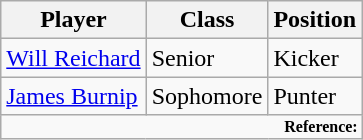<table class="wikitable">
<tr>
<th>Player</th>
<th>Class</th>
<th>Position</th>
</tr>
<tr>
<td><a href='#'>Will Reichard</a></td>
<td>Senior</td>
<td>Kicker</td>
</tr>
<tr>
<td><a href='#'>James Burnip</a></td>
<td>Sophomore</td>
<td>Punter</td>
</tr>
<tr>
<td colspan="3" style="font-size:8pt; text-align:right;"><strong>Reference:</strong></td>
</tr>
</table>
